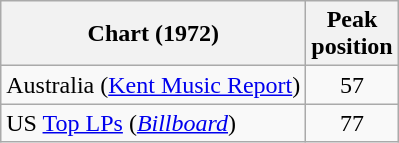<table class="wikitable">
<tr>
<th>Chart (1972)</th>
<th>Peak<br>position</th>
</tr>
<tr>
<td>Australia (<a href='#'>Kent Music Report</a>)</td>
<td style="text-align:center;">57</td>
</tr>
<tr>
<td>US <a href='#'>Top LPs</a> (<em><a href='#'>Billboard</a></em>)</td>
<td style="text-align:center;">77</td>
</tr>
</table>
